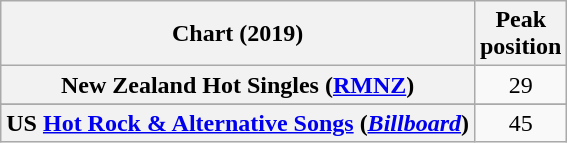<table class="wikitable sortable plainrowheaders" style="text-align:center">
<tr>
<th scope="col">Chart (2019)</th>
<th scope="col">Peak<br>position</th>
</tr>
<tr>
<th scope="row">New Zealand Hot Singles (<a href='#'>RMNZ</a>)</th>
<td>29</td>
</tr>
<tr>
</tr>
<tr>
</tr>
<tr>
<th scope="row">US <a href='#'>Hot Rock & Alternative Songs</a> (<em><a href='#'>Billboard</a></em>)</th>
<td>45</td>
</tr>
</table>
